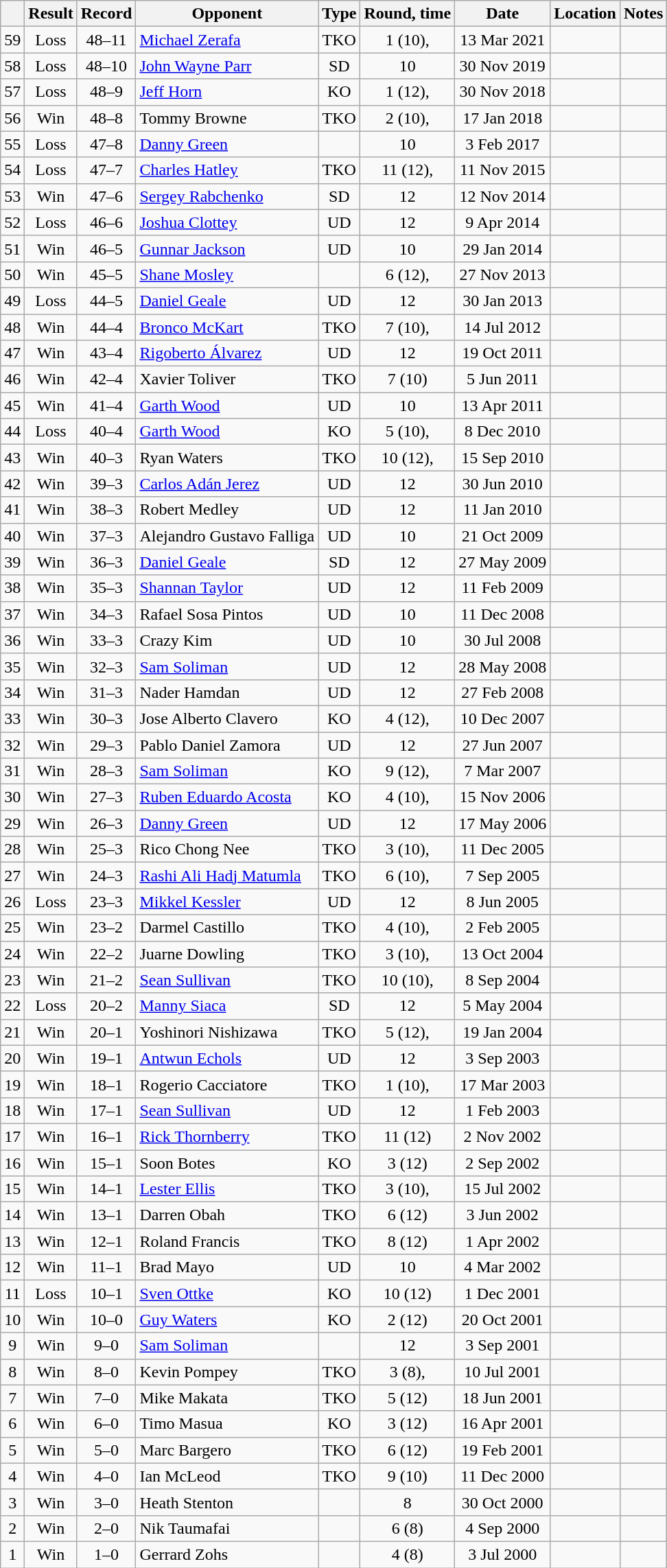<table class="wikitable" style="text-align:center">
<tr>
<th></th>
<th>Result</th>
<th>Record</th>
<th>Opponent</th>
<th>Type</th>
<th>Round, time</th>
<th>Date</th>
<th>Location</th>
<th>Notes</th>
</tr>
<tr>
<td>59</td>
<td>Loss</td>
<td>48–11</td>
<td style="text-align:left;"><a href='#'>Michael Zerafa</a></td>
<td>TKO</td>
<td>1 (10), </td>
<td>13 Mar 2021</td>
<td style="text-align:left;"></td>
<td style="text-align:left;"></td>
</tr>
<tr>
<td>58</td>
<td>Loss</td>
<td>48–10</td>
<td style="text-align:left;"><a href='#'>John Wayne Parr</a></td>
<td>SD</td>
<td>10</td>
<td>30 Nov 2019</td>
<td style="text-align:left;"></td>
<td></td>
</tr>
<tr>
<td>57</td>
<td>Loss</td>
<td>48–9</td>
<td style="text-align:left;"><a href='#'>Jeff Horn</a></td>
<td>KO</td>
<td>1 (12), </td>
<td>30 Nov 2018</td>
<td style="text-align:left;"></td>
<td style="text-align:left;"></td>
</tr>
<tr>
<td>56</td>
<td>Win</td>
<td>48–8</td>
<td style="text-align:left;">Tommy Browne</td>
<td>TKO</td>
<td>2 (10), </td>
<td>17 Jan 2018</td>
<td style="text-align:left;"></td>
<td style="text-align:left;"></td>
</tr>
<tr>
<td>55</td>
<td>Loss</td>
<td>47–8</td>
<td style="text-align:left;"><a href='#'>Danny Green</a></td>
<td></td>
<td>10</td>
<td>3 Feb 2017</td>
<td style="text-align:left;"></td>
<td style="text-align:left;"></td>
</tr>
<tr>
<td>54</td>
<td>Loss</td>
<td>47–7</td>
<td style="text-align:left;"><a href='#'>Charles Hatley</a></td>
<td>TKO</td>
<td>11 (12), </td>
<td>11 Nov 2015</td>
<td style="text-align:left;"></td>
<td style="text-align:left;"></td>
</tr>
<tr>
<td>53</td>
<td>Win</td>
<td>47–6</td>
<td style="text-align:left;"><a href='#'>Sergey Rabchenko</a></td>
<td>SD</td>
<td>12</td>
<td>12 Nov 2014</td>
<td style="text-align:left;"></td>
<td style="text-align:left;"></td>
</tr>
<tr>
<td>52</td>
<td>Loss</td>
<td>46–6</td>
<td style="text-align:left;"><a href='#'>Joshua Clottey</a></td>
<td>UD</td>
<td>12</td>
<td>9 Apr 2014</td>
<td style="text-align:left;"></td>
<td style="text-align:left;"></td>
</tr>
<tr>
<td>51</td>
<td>Win</td>
<td>46–5</td>
<td style="text-align:left;"><a href='#'>Gunnar Jackson</a></td>
<td>UD</td>
<td>10</td>
<td>29 Jan 2014</td>
<td style="text-align:left;"></td>
<td></td>
</tr>
<tr>
<td>50</td>
<td>Win</td>
<td>45–5</td>
<td style="text-align:left;"><a href='#'>Shane Mosley</a></td>
<td></td>
<td>6 (12), </td>
<td>27 Nov 2013</td>
<td style="text-align:left;"></td>
<td style="text-align:left;"></td>
</tr>
<tr>
<td>49</td>
<td>Loss</td>
<td>44–5</td>
<td style="text-align:left;"><a href='#'>Daniel Geale</a></td>
<td>UD</td>
<td>12</td>
<td>30 Jan 2013</td>
<td style="text-align:left;"></td>
<td style="text-align:left;"></td>
</tr>
<tr>
<td>48</td>
<td>Win</td>
<td>44–4</td>
<td style="text-align:left;"><a href='#'>Bronco McKart</a></td>
<td>TKO</td>
<td>7 (10), </td>
<td>14 Jul 2012</td>
<td style="text-align:left;"></td>
<td style="text-align:left;"></td>
</tr>
<tr>
<td>47</td>
<td>Win</td>
<td>43–4</td>
<td style="text-align:left;"><a href='#'>Rigoberto Álvarez</a></td>
<td>UD</td>
<td>12</td>
<td>19 Oct 2011</td>
<td style="text-align:left;"></td>
<td style="text-align:left;"></td>
</tr>
<tr>
<td>46</td>
<td>Win</td>
<td>42–4</td>
<td style="text-align:left;">Xavier Toliver</td>
<td>TKO</td>
<td>7 (10)</td>
<td>5 Jun 2011</td>
<td style="text-align:left;"></td>
<td></td>
</tr>
<tr>
<td>45</td>
<td>Win</td>
<td>41–4</td>
<td style="text-align:left;"><a href='#'>Garth Wood</a></td>
<td>UD</td>
<td>10</td>
<td>13 Apr 2011</td>
<td style="text-align:left;"></td>
<td></td>
</tr>
<tr>
<td>44</td>
<td>Loss</td>
<td>40–4</td>
<td style="text-align:left;"><a href='#'>Garth Wood</a></td>
<td>KO</td>
<td>5 (10), </td>
<td>8 Dec 2010</td>
<td style="text-align:left;"></td>
<td></td>
</tr>
<tr>
<td>43</td>
<td>Win</td>
<td>40–3</td>
<td style="text-align:left;">Ryan Waters</td>
<td>TKO</td>
<td>10 (12), </td>
<td>15 Sep 2010</td>
<td style="text-align:left;"></td>
<td></td>
</tr>
<tr>
<td>42</td>
<td>Win</td>
<td>39–3</td>
<td style="text-align:left;"><a href='#'>Carlos Adán Jerez</a></td>
<td>UD</td>
<td>12</td>
<td>30 Jun 2010</td>
<td style="text-align:left;"></td>
<td></td>
</tr>
<tr>
<td>41</td>
<td>Win</td>
<td>38–3</td>
<td style="text-align:left;">Robert Medley</td>
<td>UD</td>
<td>12</td>
<td>11 Jan 2010</td>
<td style="text-align:left;"></td>
<td></td>
</tr>
<tr>
<td>40</td>
<td>Win</td>
<td>37–3</td>
<td style="text-align:left;">Alejandro Gustavo Falliga</td>
<td>UD</td>
<td>10</td>
<td>21 Oct 2009</td>
<td style="text-align:left;"></td>
<td></td>
</tr>
<tr>
<td>39</td>
<td>Win</td>
<td>36–3</td>
<td style="text-align:left;"><a href='#'>Daniel Geale</a></td>
<td>SD</td>
<td>12</td>
<td>27 May 2009</td>
<td style="text-align:left;"></td>
<td style="text-align:left;"></td>
</tr>
<tr>
<td>38</td>
<td>Win</td>
<td>35–3</td>
<td style="text-align:left;"><a href='#'>Shannan Taylor</a></td>
<td>UD</td>
<td>12</td>
<td>11 Feb 2009</td>
<td style="text-align:left;"></td>
<td style="text-align:left;"></td>
</tr>
<tr>
<td>37</td>
<td>Win</td>
<td>34–3</td>
<td style="text-align:left;">Rafael Sosa Pintos</td>
<td>UD</td>
<td>10</td>
<td>11 Dec 2008</td>
<td style="text-align:left;"></td>
<td></td>
</tr>
<tr>
<td>36</td>
<td>Win</td>
<td>33–3</td>
<td style="text-align:left;">Crazy Kim</td>
<td>UD</td>
<td>10</td>
<td>30 Jul 2008</td>
<td style="text-align:left;"></td>
<td></td>
</tr>
<tr>
<td>35</td>
<td>Win</td>
<td>32–3</td>
<td style="text-align:left;"><a href='#'>Sam Soliman</a></td>
<td>UD</td>
<td>12</td>
<td>28 May 2008</td>
<td style="text-align:left;"></td>
<td style="text-align:left;"></td>
</tr>
<tr>
<td>34</td>
<td>Win</td>
<td>31–3</td>
<td style="text-align:left;">Nader Hamdan</td>
<td>UD</td>
<td>12</td>
<td>27 Feb 2008</td>
<td style="text-align:left;"></td>
<td style="text-align:left;"></td>
</tr>
<tr>
<td>33</td>
<td>Win</td>
<td>30–3</td>
<td style="text-align:left;">Jose Alberto Clavero</td>
<td>KO</td>
<td>4 (12), </td>
<td>10 Dec 2007</td>
<td style="text-align:left;"></td>
<td style="text-align:left;"></td>
</tr>
<tr>
<td>32</td>
<td>Win</td>
<td>29–3</td>
<td style="text-align:left;">Pablo Daniel Zamora</td>
<td>UD</td>
<td>12</td>
<td>27 Jun 2007</td>
<td style="text-align:left;"></td>
<td style="text-align:left;"></td>
</tr>
<tr>
<td>31</td>
<td>Win</td>
<td>28–3</td>
<td style="text-align:left;"><a href='#'>Sam Soliman</a></td>
<td>KO</td>
<td>9 (12), </td>
<td>7 Mar 2007</td>
<td style="text-align:left;"></td>
<td style="text-align:left;"></td>
</tr>
<tr>
<td>30</td>
<td>Win</td>
<td>27–3</td>
<td style="text-align:left;"><a href='#'>Ruben Eduardo Acosta</a></td>
<td>KO</td>
<td>4 (10), </td>
<td>15 Nov 2006</td>
<td style="text-align:left;"></td>
<td></td>
</tr>
<tr>
<td>29</td>
<td>Win</td>
<td>26–3</td>
<td style="text-align:left;"><a href='#'>Danny Green</a></td>
<td>UD</td>
<td>12</td>
<td>17 May 2006</td>
<td style="text-align:left;"></td>
<td></td>
</tr>
<tr>
<td>28</td>
<td>Win</td>
<td>25–3</td>
<td style="text-align:left;">Rico Chong Nee</td>
<td>TKO</td>
<td>3 (10), </td>
<td>11 Dec 2005</td>
<td style="text-align:left;"></td>
<td></td>
</tr>
<tr>
<td>27</td>
<td>Win</td>
<td>24–3</td>
<td style="text-align:left;"><a href='#'>Rashi Ali Hadj Matumla</a></td>
<td>TKO</td>
<td>6 (10), </td>
<td>7 Sep 2005</td>
<td style="text-align:left;"></td>
<td></td>
</tr>
<tr>
<td>26</td>
<td>Loss</td>
<td>23–3</td>
<td style="text-align:left;"><a href='#'>Mikkel Kessler</a></td>
<td>UD</td>
<td>12</td>
<td>8 Jun 2005</td>
<td style="text-align:left;"></td>
<td style="text-align:left;"></td>
</tr>
<tr>
<td>25</td>
<td>Win</td>
<td>23–2</td>
<td style="text-align:left;">Darmel Castillo</td>
<td>TKO</td>
<td>4 (10), </td>
<td>2 Feb 2005</td>
<td style="text-align:left;"></td>
<td></td>
</tr>
<tr>
<td>24</td>
<td>Win</td>
<td>22–2</td>
<td style="text-align:left;">Juarne Dowling</td>
<td>TKO</td>
<td>3 (10), </td>
<td>13 Oct 2004</td>
<td style="text-align:left;"></td>
<td></td>
</tr>
<tr>
<td>23</td>
<td>Win</td>
<td>21–2</td>
<td style="text-align:left;"><a href='#'>Sean Sullivan</a></td>
<td>TKO</td>
<td>10 (10), </td>
<td>8 Sep 2004</td>
<td style="text-align:left;"></td>
<td></td>
</tr>
<tr>
<td>22</td>
<td>Loss</td>
<td>20–2</td>
<td style="text-align:left;"><a href='#'>Manny Siaca</a></td>
<td>SD</td>
<td>12</td>
<td>5 May 2004</td>
<td style="text-align:left;"></td>
<td style="text-align:left;"></td>
</tr>
<tr>
<td>21</td>
<td>Win</td>
<td>20–1</td>
<td style="text-align:left;">Yoshinori Nishizawa</td>
<td>TKO</td>
<td>5 (12), </td>
<td>19 Jan 2004</td>
<td style="text-align:left;"></td>
<td style="text-align:left;"></td>
</tr>
<tr>
<td>20</td>
<td>Win</td>
<td>19–1</td>
<td style="text-align:left;"><a href='#'>Antwun Echols</a></td>
<td>UD</td>
<td>12</td>
<td>3 Sep 2003</td>
<td style="text-align:left;"></td>
<td style="text-align:left;"></td>
</tr>
<tr>
<td>19</td>
<td>Win</td>
<td>18–1</td>
<td style="text-align:left;">Rogerio Cacciatore</td>
<td>TKO</td>
<td>1 (10), </td>
<td>17 Mar 2003</td>
<td style="text-align:left;"></td>
<td></td>
</tr>
<tr>
<td>18</td>
<td>Win</td>
<td>17–1</td>
<td style="text-align:left;"><a href='#'>Sean Sullivan</a></td>
<td>UD</td>
<td>12</td>
<td>1 Feb 2003</td>
<td style="text-align:left;"></td>
<td style="text-align:left;"></td>
</tr>
<tr>
<td>17</td>
<td>Win</td>
<td>16–1</td>
<td style="text-align:left;"><a href='#'>Rick Thornberry</a></td>
<td>TKO</td>
<td>11 (12)</td>
<td>2 Nov 2002</td>
<td style="text-align:left;"></td>
<td style="text-align:left;"></td>
</tr>
<tr>
<td>16</td>
<td>Win</td>
<td>15–1</td>
<td style="text-align:left;">Soon Botes</td>
<td>KO</td>
<td>3 (12)</td>
<td>2 Sep 2002</td>
<td style="text-align:left;"></td>
<td style="text-align:left;"></td>
</tr>
<tr>
<td>15</td>
<td>Win</td>
<td>14–1</td>
<td style="text-align:left;"><a href='#'>Lester Ellis</a></td>
<td>TKO</td>
<td>3 (10), </td>
<td>15 Jul 2002</td>
<td style="text-align:left;"></td>
<td></td>
</tr>
<tr>
<td>14</td>
<td>Win</td>
<td>13–1</td>
<td style="text-align:left;">Darren Obah</td>
<td>TKO</td>
<td>6 (12)</td>
<td>3 Jun 2002</td>
<td style="text-align:left;"></td>
<td style="text-align:left;"></td>
</tr>
<tr>
<td>13</td>
<td>Win</td>
<td>12–1</td>
<td style="text-align:left;">Roland Francis</td>
<td>TKO</td>
<td>8 (12)</td>
<td>1 Apr 2002</td>
<td style="text-align:left;"></td>
<td style="text-align:left;"></td>
</tr>
<tr>
<td>12</td>
<td>Win</td>
<td>11–1</td>
<td style="text-align:left;">Brad Mayo</td>
<td>UD</td>
<td>10</td>
<td>4 Mar 2002</td>
<td style="text-align:left;"></td>
<td></td>
</tr>
<tr>
<td>11</td>
<td>Loss</td>
<td>10–1</td>
<td style="text-align:left;"><a href='#'>Sven Ottke</a></td>
<td>KO</td>
<td>10 (12)</td>
<td>1 Dec 2001</td>
<td style="text-align:left;"></td>
<td style="text-align:left;"></td>
</tr>
<tr>
<td>10</td>
<td>Win</td>
<td>10–0</td>
<td style="text-align:left;"><a href='#'>Guy Waters</a></td>
<td>KO</td>
<td>2 (12)</td>
<td>20 Oct 2001</td>
<td style="text-align:left;"></td>
<td style="text-align:left;"></td>
</tr>
<tr>
<td>9</td>
<td>Win</td>
<td>9–0</td>
<td style="text-align:left;"><a href='#'>Sam Soliman</a></td>
<td></td>
<td>12</td>
<td>3 Sep 2001</td>
<td style="text-align:left;"></td>
<td style="text-align:left;"></td>
</tr>
<tr>
<td>8</td>
<td>Win</td>
<td>8–0</td>
<td style="text-align:left;">Kevin Pompey</td>
<td>TKO</td>
<td>3 (8), </td>
<td>10 Jul 2001</td>
<td style="text-align:left;"></td>
<td></td>
</tr>
<tr>
<td>7</td>
<td>Win</td>
<td>7–0</td>
<td style="text-align:left;">Mike Makata</td>
<td>TKO</td>
<td>5 (12)</td>
<td>18 Jun 2001</td>
<td style="text-align:left;"></td>
<td style="text-align:left;"></td>
</tr>
<tr>
<td>6</td>
<td>Win</td>
<td>6–0</td>
<td style="text-align:left;">Timo Masua</td>
<td>KO</td>
<td>3 (12)</td>
<td>16 Apr 2001</td>
<td style="text-align:left;"></td>
<td style="text-align:left;"></td>
</tr>
<tr>
<td>5</td>
<td>Win</td>
<td>5–0</td>
<td style="text-align:left;">Marc Bargero</td>
<td>TKO</td>
<td>6 (12)</td>
<td>19 Feb 2001</td>
<td style="text-align:left;"></td>
<td style="text-align:left;"></td>
</tr>
<tr>
<td>4</td>
<td>Win</td>
<td>4–0</td>
<td style="text-align:left;">Ian McLeod</td>
<td>TKO</td>
<td>9 (10)</td>
<td>11 Dec 2000</td>
<td style="text-align:left;"></td>
<td></td>
</tr>
<tr>
<td>3</td>
<td>Win</td>
<td>3–0</td>
<td style="text-align:left;">Heath Stenton</td>
<td></td>
<td>8</td>
<td>30 Oct 2000</td>
<td style="text-align:left;"></td>
<td></td>
</tr>
<tr>
<td>2</td>
<td>Win</td>
<td>2–0</td>
<td style="text-align:left;">Nik Taumafai</td>
<td></td>
<td>6 (8)</td>
<td>4 Sep 2000</td>
<td style="text-align:left;"></td>
<td></td>
</tr>
<tr>
<td>1</td>
<td>Win</td>
<td>1–0</td>
<td style="text-align:left;">Gerrard Zohs</td>
<td></td>
<td>4 (8)</td>
<td>3 Jul 2000</td>
<td style="text-align:left;"></td>
<td></td>
</tr>
</table>
